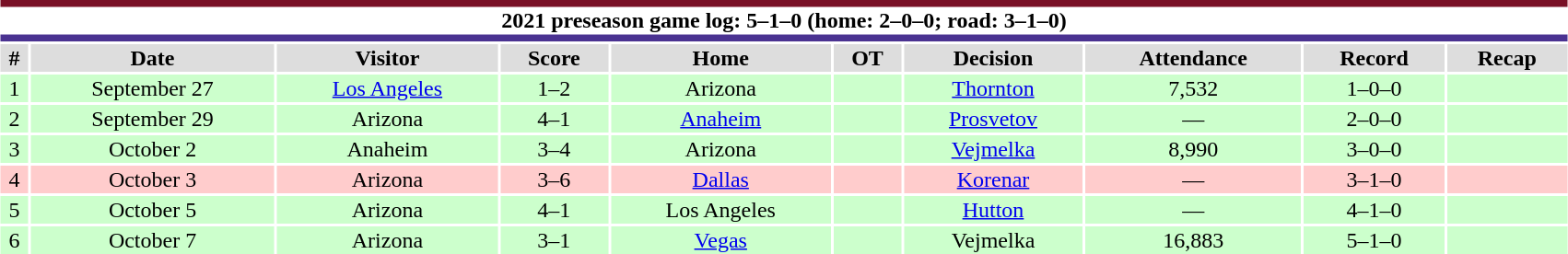<table class="toccolours collapsible collapsed" style="width:90%; clear:both; margin:1.5em auto; text-align:center;">
<tr>
<th colspan=10 style="background:#FFFFFF; border-top:#791026 5px solid; border-bottom:#4A3291 5px solid;">2021 preseason game log: 5–1–0 (home: 2–0–0; road: 3–1–0)</th>
</tr>
<tr style="background:#ddd;">
<th>#</th>
<th>Date</th>
<th>Visitor</th>
<th>Score</th>
<th>Home</th>
<th>OT</th>
<th>Decision</th>
<th>Attendance</th>
<th>Record</th>
<th>Recap</th>
</tr>
<tr style="background:#cfc;">
<td>1</td>
<td>September 27</td>
<td><a href='#'>Los Angeles</a></td>
<td>1–2</td>
<td>Arizona</td>
<td></td>
<td><a href='#'>Thornton</a></td>
<td>7,532</td>
<td>1–0–0</td>
<td></td>
</tr>
<tr style="background:#cfc;">
<td>2</td>
<td>September 29</td>
<td>Arizona</td>
<td>4–1</td>
<td><a href='#'>Anaheim</a></td>
<td></td>
<td><a href='#'>Prosvetov</a></td>
<td>—</td>
<td>2–0–0</td>
<td></td>
</tr>
<tr style="background:#cfc;">
<td>3</td>
<td>October 2</td>
<td>Anaheim</td>
<td>3–4</td>
<td>Arizona</td>
<td></td>
<td><a href='#'>Vejmelka</a></td>
<td>8,990</td>
<td>3–0–0</td>
<td></td>
</tr>
<tr style="background:#fcc;">
<td>4</td>
<td>October 3</td>
<td>Arizona</td>
<td>3–6</td>
<td><a href='#'>Dallas</a></td>
<td></td>
<td><a href='#'>Korenar</a></td>
<td>—</td>
<td>3–1–0</td>
<td></td>
</tr>
<tr style="background:#cfc;">
<td>5</td>
<td>October 5</td>
<td>Arizona</td>
<td>4–1</td>
<td>Los Angeles</td>
<td></td>
<td><a href='#'>Hutton</a></td>
<td>—</td>
<td>4–1–0</td>
<td></td>
</tr>
<tr style="background:#cfc;">
<td>6</td>
<td>October 7</td>
<td>Arizona</td>
<td>3–1</td>
<td><a href='#'>Vegas</a></td>
<td></td>
<td>Vejmelka</td>
<td>16,883</td>
<td>5–1–0</td>
<td></td>
</tr>
<tr>
<td colspan="10" style="text-align:center;"></td>
</tr>
</table>
